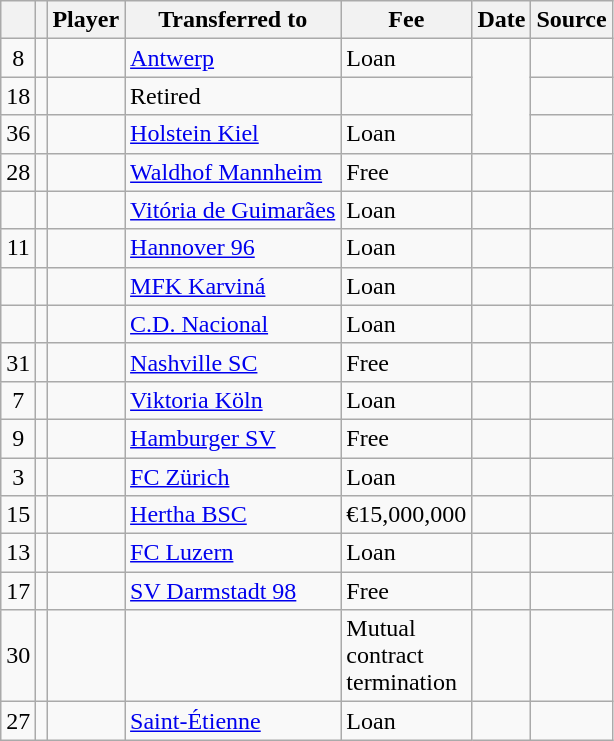<table class="wikitable plainrowheaders sortable">
<tr>
<th></th>
<th></th>
<th scope=col>Player</th>
<th>Transferred to</th>
<th !scope=col; style="width: 65px;">Fee</th>
<th scope=col>Date</th>
<th scope=col>Source</th>
</tr>
<tr>
<td align=center>8</td>
<td align=center></td>
<td></td>
<td> <a href='#'>Antwerp</a></td>
<td>Loan</td>
<td rowspan=3></td>
<td></td>
</tr>
<tr>
<td align=center>18</td>
<td align=center></td>
<td></td>
<td>Retired</td>
<td></td>
<td></td>
</tr>
<tr>
<td align=center>36</td>
<td align=center></td>
<td></td>
<td> <a href='#'>Holstein Kiel</a></td>
<td>Loan</td>
<td></td>
</tr>
<tr>
<td align=center>28</td>
<td align=center></td>
<td></td>
<td> <a href='#'>Waldhof Mannheim</a></td>
<td>Free</td>
<td></td>
<td></td>
</tr>
<tr>
<td align=center></td>
<td align=center></td>
<td></td>
<td> <a href='#'>Vitória de Guimarães</a></td>
<td>Loan</td>
<td></td>
<td></td>
</tr>
<tr>
<td align=center>11</td>
<td align=center></td>
<td></td>
<td> <a href='#'>Hannover 96</a></td>
<td>Loan</td>
<td></td>
<td></td>
</tr>
<tr>
<td align=center></td>
<td align=center></td>
<td></td>
<td> <a href='#'>MFK Karviná</a></td>
<td>Loan</td>
<td></td>
<td></td>
</tr>
<tr>
<td align=center></td>
<td align=center></td>
<td></td>
<td> <a href='#'>C.D. Nacional</a></td>
<td>Loan</td>
<td></td>
<td></td>
</tr>
<tr>
<td align=center>31</td>
<td align=center></td>
<td></td>
<td> <a href='#'>Nashville SC</a></td>
<td>Free</td>
<td></td>
<td></td>
</tr>
<tr>
<td align=center>7</td>
<td align=center></td>
<td></td>
<td> <a href='#'>Viktoria Köln</a></td>
<td>Loan</td>
<td></td>
<td></td>
</tr>
<tr>
<td align=center>9</td>
<td align=center></td>
<td></td>
<td> <a href='#'>Hamburger SV</a></td>
<td>Free</td>
<td></td>
<td></td>
</tr>
<tr>
<td align=center>3</td>
<td align=center></td>
<td></td>
<td> <a href='#'>FC Zürich</a></td>
<td>Loan</td>
<td></td>
<td></td>
</tr>
<tr>
<td align=center>15</td>
<td align=center></td>
<td></td>
<td> <a href='#'>Hertha BSC</a></td>
<td>€15,000,000</td>
<td></td>
<td></td>
</tr>
<tr>
<td align=center>13</td>
<td align=center></td>
<td></td>
<td> <a href='#'>FC Luzern</a></td>
<td>Loan</td>
<td></td>
<td></td>
</tr>
<tr>
<td align=center>17</td>
<td align=center></td>
<td></td>
<td> <a href='#'>SV Darmstadt 98</a></td>
<td>Free</td>
<td></td>
<td></td>
</tr>
<tr>
<td align=center>30</td>
<td align=center></td>
<td></td>
<td></td>
<td>Mutual contract termination</td>
<td></td>
<td></td>
</tr>
<tr>
<td align=center>27</td>
<td align=center></td>
<td></td>
<td> <a href='#'>Saint-Étienne</a></td>
<td>Loan</td>
<td></td>
<td></td>
</tr>
</table>
